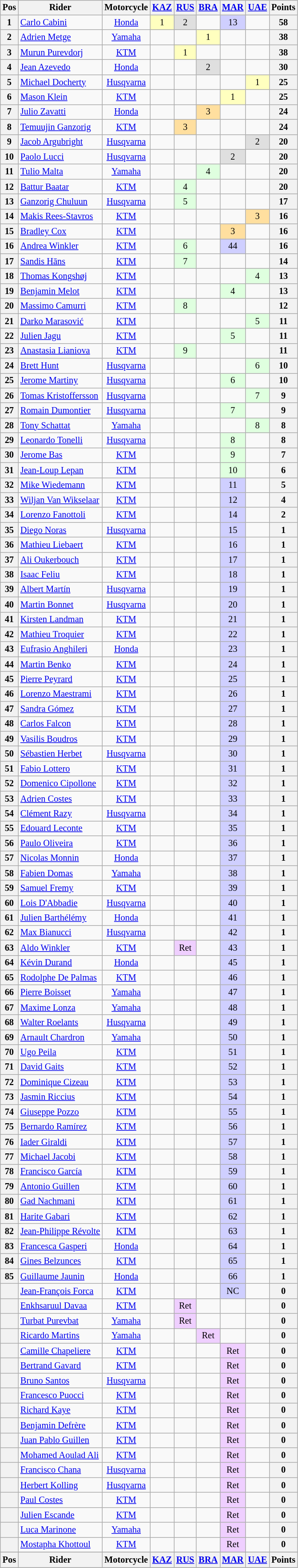<table class="wikitable" style="font-size: 85%; text-align: center; display: inline-table;">
<tr valign="top">
<th valign="middle">Pos</th>
<th valign="middle">Rider</th>
<th valign="middle">Motorcycle</th>
<th><a href='#'>KAZ</a><br></th>
<th><a href='#'>RUS</a><br></th>
<th><a href='#'>BRA</a><br></th>
<th><a href='#'>MAR</a><br></th>
<th><a href='#'>UAE</a><br></th>
<th valign="middle">Points</th>
</tr>
<tr>
<th>1</th>
<td align=left> <a href='#'>Carlo Cabini</a></td>
<td><a href='#'>Honda</a></td>
<td style="background:#ffffbf;">1</td>
<td style="background:#dfdfdf;">2</td>
<td></td>
<td style="background:#cfcfff;">13</td>
<td></td>
<th>58</th>
</tr>
<tr>
<th>2</th>
<td align=left> <a href='#'>Adrien Metge</a></td>
<td><a href='#'>Yamaha</a></td>
<td></td>
<td></td>
<td style="background:#ffffbf;">1</td>
<td></td>
<td></td>
<th>38</th>
</tr>
<tr>
<th>3</th>
<td align=left> <a href='#'>Murun Purevdorj</a></td>
<td><a href='#'>KTM</a></td>
<td></td>
<td style="background:#ffffbf;">1</td>
<td></td>
<td></td>
<td></td>
<th>38</th>
</tr>
<tr>
<th>4</th>
<td align=left> <a href='#'>Jean Azevedo</a></td>
<td><a href='#'>Honda</a></td>
<td></td>
<td></td>
<td style="background:#dfdfdf;">2</td>
<td></td>
<td></td>
<th>30</th>
</tr>
<tr>
<th>5</th>
<td align=left> <a href='#'>Michael Docherty</a></td>
<td><a href='#'>Husqvarna</a></td>
<td></td>
<td></td>
<td></td>
<td></td>
<td style="background:#ffffbf;">1</td>
<th>25</th>
</tr>
<tr>
<th>6</th>
<td align=left> <a href='#'>Mason Klein</a></td>
<td><a href='#'>KTM</a></td>
<td></td>
<td></td>
<td></td>
<td style="background:#ffffbf;">1</td>
<td></td>
<th>25</th>
</tr>
<tr>
<th>7</th>
<td align=left> <a href='#'>Julio Zavatti</a></td>
<td><a href='#'>Honda</a></td>
<td></td>
<td></td>
<td style="background:#ffdf9f;">3</td>
<td></td>
<td></td>
<th>24</th>
</tr>
<tr>
<th>8</th>
<td align=left> <a href='#'>Temuujin Ganzorig</a></td>
<td><a href='#'>KTM</a></td>
<td></td>
<td style="background:#ffdf9f;">3</td>
<td></td>
<td></td>
<td></td>
<th>24</th>
</tr>
<tr>
<th>9</th>
<td align=left> <a href='#'>Jacob Argubright</a></td>
<td><a href='#'>Husqvarna</a></td>
<td></td>
<td></td>
<td></td>
<td></td>
<td style="background:#dfdfdf;">2</td>
<th>20</th>
</tr>
<tr>
<th>10</th>
<td align=left> <a href='#'>Paolo Lucci</a></td>
<td><a href='#'>Husqvarna</a></td>
<td></td>
<td></td>
<td></td>
<td style="background:#dfdfdf;">2</td>
<td></td>
<th>20</th>
</tr>
<tr>
<th>11</th>
<td align=left> <a href='#'>Tulio Malta</a></td>
<td><a href='#'>Yamaha</a></td>
<td></td>
<td></td>
<td style="background:#dfffdf;">4</td>
<td></td>
<td></td>
<th>20</th>
</tr>
<tr>
<th>12</th>
<td align=left> <a href='#'>Battur Baatar</a></td>
<td><a href='#'>KTM</a></td>
<td></td>
<td style="background:#dfffdf;">4</td>
<td></td>
<td></td>
<td></td>
<th>20</th>
</tr>
<tr>
<th>13</th>
<td align=left> <a href='#'>Ganzorig Chuluun</a></td>
<td><a href='#'>Husqvarna</a></td>
<td></td>
<td style="background:#dfffdf;">5</td>
<td></td>
<td></td>
<td></td>
<th>17</th>
</tr>
<tr>
<th>14</th>
<td align=left> <a href='#'>Makis Rees-Stavros</a></td>
<td><a href='#'>KTM</a></td>
<td></td>
<td></td>
<td></td>
<td></td>
<td style="background:#ffdf9f;">3</td>
<th>16</th>
</tr>
<tr>
<th>15</th>
<td align=left> <a href='#'>Bradley Cox</a></td>
<td><a href='#'>KTM</a></td>
<td></td>
<td></td>
<td></td>
<td style="background:#ffdf9f;">3</td>
<td></td>
<th>16</th>
</tr>
<tr>
<th>16</th>
<td align=left> <a href='#'>Andrea Winkler</a></td>
<td><a href='#'>KTM</a></td>
<td></td>
<td style="background:#dfffdf;">6</td>
<td></td>
<td style="background:#cfcfff;">44</td>
<td></td>
<th>16</th>
</tr>
<tr>
<th>17</th>
<td align=left> <a href='#'>Sandis Hāns</a></td>
<td><a href='#'>KTM</a></td>
<td></td>
<td style="background:#dfffdf;">7</td>
<td></td>
<td></td>
<td></td>
<th>14</th>
</tr>
<tr>
<th>18</th>
<td align=left> <a href='#'>Thomas Kongshøj</a></td>
<td><a href='#'>KTM</a></td>
<td></td>
<td></td>
<td></td>
<td></td>
<td style="background:#dfffdf;">4</td>
<th>13</th>
</tr>
<tr>
<th>19</th>
<td align=left> <a href='#'>Benjamin Melot</a></td>
<td><a href='#'>KTM</a></td>
<td></td>
<td></td>
<td></td>
<td style="background:#dfffdf;">4</td>
<td></td>
<th>13</th>
</tr>
<tr>
<th>20</th>
<td align=left> <a href='#'>Massimo Camurri</a></td>
<td><a href='#'>KTM</a></td>
<td></td>
<td style="background:#dfffdf;">8</td>
<td></td>
<td></td>
<td></td>
<th>12</th>
</tr>
<tr>
<th>21</th>
<td align=left> <a href='#'>Darko Marasović</a></td>
<td><a href='#'>KTM</a></td>
<td></td>
<td></td>
<td></td>
<td></td>
<td style="background:#dfffdf;">5</td>
<th>11</th>
</tr>
<tr>
<th>22</th>
<td align=left> <a href='#'>Julien Jagu</a></td>
<td><a href='#'>KTM</a></td>
<td></td>
<td></td>
<td></td>
<td style="background:#dfffdf;">5</td>
<td></td>
<th>11</th>
</tr>
<tr>
<th>23</th>
<td align=left> <a href='#'>Anastasia Lianiova</a></td>
<td><a href='#'>KTM</a></td>
<td></td>
<td style="background:#dfffdf;">9</td>
<td></td>
<td></td>
<td></td>
<th>11</th>
</tr>
<tr>
<th>24</th>
<td align=left> <a href='#'>Brett Hunt</a></td>
<td><a href='#'>Husqvarna</a></td>
<td></td>
<td></td>
<td></td>
<td></td>
<td style="background:#dfffdf;">6</td>
<th>10</th>
</tr>
<tr>
<th>25</th>
<td align=left> <a href='#'>Jerome Martiny</a></td>
<td><a href='#'>Husqvarna</a></td>
<td></td>
<td></td>
<td></td>
<td style="background:#dfffdf;">6</td>
<td></td>
<th>10</th>
</tr>
<tr>
<th>26</th>
<td align=left> <a href='#'>Tomas Kristoffersson</a></td>
<td><a href='#'>Husqvarna</a></td>
<td></td>
<td></td>
<td></td>
<td></td>
<td style="background:#dfffdf;">7</td>
<th>9</th>
</tr>
<tr>
<th>27</th>
<td align=left> <a href='#'>Romain Dumontier</a></td>
<td><a href='#'>Husqvarna</a></td>
<td></td>
<td></td>
<td></td>
<td style="background:#dfffdf;">7</td>
<td></td>
<th>9</th>
</tr>
<tr>
<th>28</th>
<td align=left> <a href='#'>Tony Schattat</a></td>
<td><a href='#'>Yamaha</a></td>
<td></td>
<td></td>
<td></td>
<td></td>
<td style="background:#dfffdf;">8</td>
<th>8</th>
</tr>
<tr>
<th>29</th>
<td align=left> <a href='#'>Leonardo Tonelli</a></td>
<td><a href='#'>Husqvarna</a></td>
<td></td>
<td></td>
<td></td>
<td style="background:#dfffdf;">8</td>
<td></td>
<th>8</th>
</tr>
<tr>
<th>30</th>
<td align=left> <a href='#'>Jerome Bas</a></td>
<td><a href='#'>KTM</a></td>
<td></td>
<td></td>
<td></td>
<td style="background:#dfffdf;">9</td>
<td></td>
<th>7</th>
</tr>
<tr>
<th>31</th>
<td align=left> <a href='#'>Jean-Loup Lepan</a></td>
<td><a href='#'>KTM</a></td>
<td></td>
<td></td>
<td></td>
<td style="background:#dfffdf;">10</td>
<td></td>
<th>6</th>
</tr>
<tr>
<th>32</th>
<td align=left> <a href='#'>Mike Wiedemann</a></td>
<td><a href='#'>KTM</a></td>
<td></td>
<td></td>
<td></td>
<td style="background:#cfcfff;">11</td>
<td></td>
<th>5</th>
</tr>
<tr>
<th>33</th>
<td align=left> <a href='#'>Wiljan Van Wikselaar</a></td>
<td><a href='#'>KTM</a></td>
<td></td>
<td></td>
<td></td>
<td style="background:#cfcfff;">12</td>
<td></td>
<th>4</th>
</tr>
<tr>
<th>34</th>
<td align=left> <a href='#'>Lorenzo Fanottoli</a></td>
<td><a href='#'>KTM</a></td>
<td></td>
<td></td>
<td></td>
<td style="background:#cfcfff;">14</td>
<td></td>
<th>2</th>
</tr>
<tr>
<th>35</th>
<td align=left> <a href='#'>Diego Noras</a></td>
<td><a href='#'>Husqvarna</a></td>
<td></td>
<td></td>
<td></td>
<td style="background:#cfcfff;">15</td>
<td></td>
<th>1</th>
</tr>
<tr>
<th>36</th>
<td align=left> <a href='#'>Mathieu Liebaert</a></td>
<td><a href='#'>KTM</a></td>
<td></td>
<td></td>
<td></td>
<td style="background:#cfcfff;">16</td>
<td></td>
<th>1</th>
</tr>
<tr>
<th>37</th>
<td align=left> <a href='#'>Ali Oukerbouch</a></td>
<td><a href='#'>KTM</a></td>
<td></td>
<td></td>
<td></td>
<td style="background:#cfcfff;">17</td>
<td></td>
<th>1</th>
</tr>
<tr>
<th>38</th>
<td align=left> <a href='#'>Isaac Feliu</a></td>
<td><a href='#'>KTM</a></td>
<td></td>
<td></td>
<td></td>
<td style="background:#cfcfff;">18</td>
<td></td>
<th>1</th>
</tr>
<tr>
<th>39</th>
<td align=left> <a href='#'>Albert Martín</a></td>
<td><a href='#'>Husqvarna</a></td>
<td></td>
<td></td>
<td></td>
<td style="background:#cfcfff;">19</td>
<td></td>
<th>1</th>
</tr>
<tr>
<th>40</th>
<td align=left> <a href='#'>Martin Bonnet</a></td>
<td><a href='#'>Husqvarna</a></td>
<td></td>
<td></td>
<td></td>
<td style="background:#cfcfff;">20</td>
<td></td>
<th>1</th>
</tr>
<tr>
<th>41</th>
<td align=left> <a href='#'>Kirsten Landman</a></td>
<td><a href='#'>KTM</a></td>
<td></td>
<td></td>
<td></td>
<td style="background:#cfcfff;">21</td>
<td></td>
<th>1</th>
</tr>
<tr>
<th>42</th>
<td align=left> <a href='#'>Mathieu Troquier</a></td>
<td><a href='#'>KTM</a></td>
<td></td>
<td></td>
<td></td>
<td style="background:#cfcfff;">22</td>
<td></td>
<th>1</th>
</tr>
<tr>
<th>43</th>
<td align=left> <a href='#'>Eufrasio Anghileri</a></td>
<td><a href='#'>Honda</a></td>
<td></td>
<td></td>
<td></td>
<td style="background:#cfcfff;">23</td>
<td></td>
<th>1</th>
</tr>
<tr>
<th>44</th>
<td align=left> <a href='#'>Martin Benko</a></td>
<td><a href='#'>KTM</a></td>
<td></td>
<td></td>
<td></td>
<td style="background:#cfcfff;">24</td>
<td></td>
<th>1</th>
</tr>
<tr>
<th>45</th>
<td align=left> <a href='#'>Pierre Peyrard</a></td>
<td><a href='#'>KTM</a></td>
<td></td>
<td></td>
<td></td>
<td style="background:#cfcfff;">25</td>
<td></td>
<th>1</th>
</tr>
<tr>
<th>46</th>
<td align=left> <a href='#'>Lorenzo Maestrami</a></td>
<td><a href='#'>KTM</a></td>
<td></td>
<td></td>
<td></td>
<td style="background:#cfcfff;">26</td>
<td></td>
<th>1</th>
</tr>
<tr>
<th>47</th>
<td align=left> <a href='#'>Sandra Gómez</a></td>
<td><a href='#'>KTM</a></td>
<td></td>
<td></td>
<td></td>
<td style="background:#cfcfff;">27</td>
<td></td>
<th>1</th>
</tr>
<tr>
<th>48</th>
<td align=left> <a href='#'>Carlos Falcon</a></td>
<td><a href='#'>KTM</a></td>
<td></td>
<td></td>
<td></td>
<td style="background:#cfcfff;">28</td>
<td></td>
<th>1</th>
</tr>
<tr>
<th>49</th>
<td align=left> <a href='#'>Vasilis Boudros</a></td>
<td><a href='#'>KTM</a></td>
<td></td>
<td></td>
<td></td>
<td style="background:#cfcfff;">29</td>
<td></td>
<th>1</th>
</tr>
<tr>
<th>50</th>
<td align=left> <a href='#'>Sébastien Herbet</a></td>
<td><a href='#'>Husqvarna</a></td>
<td></td>
<td></td>
<td></td>
<td style="background:#cfcfff;">30</td>
<td></td>
<th>1</th>
</tr>
<tr>
<th>51</th>
<td align=left> <a href='#'>Fabio Lottero</a></td>
<td><a href='#'>KTM</a></td>
<td></td>
<td></td>
<td></td>
<td style="background:#cfcfff;">31</td>
<td></td>
<th>1</th>
</tr>
<tr>
<th>52</th>
<td align=left> <a href='#'>Domenico Cipollone</a></td>
<td><a href='#'>KTM</a></td>
<td></td>
<td></td>
<td></td>
<td style="background:#cfcfff;">32</td>
<td></td>
<th>1</th>
</tr>
<tr>
<th>53</th>
<td align=left> <a href='#'>Adrien Costes</a></td>
<td><a href='#'>KTM</a></td>
<td></td>
<td></td>
<td></td>
<td style="background:#cfcfff;">33</td>
<td></td>
<th>1</th>
</tr>
<tr>
<th>54</th>
<td align=left> <a href='#'>Clément Razy</a></td>
<td><a href='#'>Husqvarna</a></td>
<td></td>
<td></td>
<td></td>
<td style="background:#cfcfff;">34</td>
<td></td>
<th>1</th>
</tr>
<tr>
<th>55</th>
<td align=left> <a href='#'>Edouard Leconte</a></td>
<td><a href='#'>KTM</a></td>
<td></td>
<td></td>
<td></td>
<td style="background:#cfcfff;">35</td>
<td></td>
<th>1</th>
</tr>
<tr>
<th>56</th>
<td align=left> <a href='#'>Paulo Oliveira</a></td>
<td><a href='#'>KTM</a></td>
<td></td>
<td></td>
<td></td>
<td style="background:#cfcfff;">36</td>
<td></td>
<th>1</th>
</tr>
<tr>
<th>57</th>
<td align=left> <a href='#'>Nicolas Monnin</a></td>
<td><a href='#'>Honda</a></td>
<td></td>
<td></td>
<td></td>
<td style="background:#cfcfff;">37</td>
<td></td>
<th>1</th>
</tr>
<tr>
<th>58</th>
<td align=left> <a href='#'>Fabien Domas</a></td>
<td><a href='#'>Yamaha</a></td>
<td></td>
<td></td>
<td></td>
<td style="background:#cfcfff;">38</td>
<td></td>
<th>1</th>
</tr>
<tr>
<th>59</th>
<td align=left> <a href='#'>Samuel Fremy</a></td>
<td><a href='#'>KTM</a></td>
<td></td>
<td></td>
<td></td>
<td style="background:#cfcfff;">39</td>
<td></td>
<th>1</th>
</tr>
<tr>
<th>60</th>
<td align=left> <a href='#'>Lois D'Abbadie</a></td>
<td><a href='#'>Husqvarna</a></td>
<td></td>
<td></td>
<td></td>
<td style="background:#cfcfff;">40</td>
<td></td>
<th>1</th>
</tr>
<tr>
<th>61</th>
<td align=left> <a href='#'>Julien Barthélémy</a></td>
<td><a href='#'>Honda</a></td>
<td></td>
<td></td>
<td></td>
<td style="background:#cfcfff;">41</td>
<td></td>
<th>1</th>
</tr>
<tr>
<th>62</th>
<td align=left> <a href='#'>Max Bianucci</a></td>
<td><a href='#'>Husqvarna</a></td>
<td></td>
<td></td>
<td></td>
<td style="background:#cfcfff;">42</td>
<td></td>
<th>1</th>
</tr>
<tr>
<th>63</th>
<td align=left> <a href='#'>Aldo Winkler</a></td>
<td><a href='#'>KTM</a></td>
<td></td>
<td style="background:#efcfff;">Ret</td>
<td></td>
<td style="background:#cfcfff;">43</td>
<td></td>
<th>1</th>
</tr>
<tr>
<th>64</th>
<td align=left> <a href='#'>Kévin Durand</a></td>
<td><a href='#'>Honda</a></td>
<td></td>
<td></td>
<td></td>
<td style="background:#cfcfff;">45</td>
<td></td>
<th>1</th>
</tr>
<tr>
<th>65</th>
<td align=left> <a href='#'>Rodolphe De Palmas</a></td>
<td><a href='#'>KTM</a></td>
<td></td>
<td></td>
<td></td>
<td style="background:#cfcfff;">46</td>
<td></td>
<th>1</th>
</tr>
<tr>
<th>66</th>
<td align=left> <a href='#'>Pierre Boisset</a></td>
<td><a href='#'>Yamaha</a></td>
<td></td>
<td></td>
<td></td>
<td style="background:#cfcfff;">47</td>
<td></td>
<th>1</th>
</tr>
<tr>
<th>67</th>
<td align=left> <a href='#'>Maxime Lonza</a></td>
<td><a href='#'>Yamaha</a></td>
<td></td>
<td></td>
<td></td>
<td style="background:#cfcfff;">48</td>
<td></td>
<th>1</th>
</tr>
<tr>
<th>68</th>
<td align=left> <a href='#'>Walter Roelants</a></td>
<td><a href='#'>Husqvarna</a></td>
<td></td>
<td></td>
<td></td>
<td style="background:#cfcfff;">49</td>
<td></td>
<th>1</th>
</tr>
<tr>
<th>69</th>
<td align=left> <a href='#'>Arnault Chardron</a></td>
<td><a href='#'>Yamaha</a></td>
<td></td>
<td></td>
<td></td>
<td style="background:#cfcfff;">50</td>
<td></td>
<th>1</th>
</tr>
<tr>
<th>70</th>
<td align=left> <a href='#'>Ugo Peila</a></td>
<td><a href='#'>KTM</a></td>
<td></td>
<td></td>
<td></td>
<td style="background:#cfcfff;">51</td>
<td></td>
<th>1</th>
</tr>
<tr>
<th>71</th>
<td align=left> <a href='#'>David Gaits</a></td>
<td><a href='#'>KTM</a></td>
<td></td>
<td></td>
<td></td>
<td style="background:#cfcfff;">52</td>
<td></td>
<th>1</th>
</tr>
<tr>
<th>72</th>
<td align=left> <a href='#'>Dominique Cizeau</a></td>
<td><a href='#'>KTM</a></td>
<td></td>
<td></td>
<td></td>
<td style="background:#cfcfff;">53</td>
<td></td>
<th>1</th>
</tr>
<tr>
<th>73</th>
<td align=left> <a href='#'>Jasmin Riccius</a></td>
<td><a href='#'>KTM</a></td>
<td></td>
<td></td>
<td></td>
<td style="background:#cfcfff;">54</td>
<td></td>
<th>1</th>
</tr>
<tr>
<th>74</th>
<td align=left> <a href='#'>Giuseppe Pozzo</a></td>
<td><a href='#'>KTM</a></td>
<td></td>
<td></td>
<td></td>
<td style="background:#cfcfff;">55</td>
<td></td>
<th>1</th>
</tr>
<tr>
<th>75</th>
<td align=left> <a href='#'>Bernardo Ramírez</a></td>
<td><a href='#'>KTM</a></td>
<td></td>
<td></td>
<td></td>
<td style="background:#cfcfff;">56</td>
<td></td>
<th>1</th>
</tr>
<tr>
<th>76</th>
<td align=left> <a href='#'>Iader Giraldi</a></td>
<td><a href='#'>KTM</a></td>
<td></td>
<td></td>
<td></td>
<td style="background:#cfcfff;">57</td>
<td></td>
<th>1</th>
</tr>
<tr>
<th>77</th>
<td align=left> <a href='#'>Michael Jacobi</a></td>
<td><a href='#'>KTM</a></td>
<td></td>
<td></td>
<td></td>
<td style="background:#cfcfff;">58</td>
<td></td>
<th>1</th>
</tr>
<tr>
<th>78</th>
<td align=left> <a href='#'>Francisco García</a></td>
<td><a href='#'>KTM</a></td>
<td></td>
<td></td>
<td></td>
<td style="background:#cfcfff;">59</td>
<td></td>
<th>1</th>
</tr>
<tr>
<th>79</th>
<td align=left> <a href='#'>Antonio Guillen</a></td>
<td><a href='#'>KTM</a></td>
<td></td>
<td></td>
<td></td>
<td style="background:#cfcfff;">60</td>
<td></td>
<th>1</th>
</tr>
<tr>
<th>80</th>
<td align=left> <a href='#'>Gad Nachmani</a></td>
<td><a href='#'>KTM</a></td>
<td></td>
<td></td>
<td></td>
<td style="background:#cfcfff;">61</td>
<td></td>
<th>1</th>
</tr>
<tr>
<th>81</th>
<td align=left> <a href='#'>Harite Gabari</a></td>
<td><a href='#'>KTM</a></td>
<td></td>
<td></td>
<td></td>
<td style="background:#cfcfff;">62</td>
<td></td>
<th>1</th>
</tr>
<tr>
<th>82</th>
<td align=left> <a href='#'>Jean-Philippe Révolte</a></td>
<td><a href='#'>KTM</a></td>
<td></td>
<td></td>
<td></td>
<td style="background:#cfcfff;">63</td>
<td></td>
<th>1</th>
</tr>
<tr>
<th>83</th>
<td align=left> <a href='#'>Francesca Gasperi</a></td>
<td><a href='#'>Honda</a></td>
<td></td>
<td></td>
<td></td>
<td style="background:#cfcfff;">64</td>
<td></td>
<th>1</th>
</tr>
<tr>
<th>84</th>
<td align=left> <a href='#'>Gines Belzunces</a></td>
<td><a href='#'>KTM</a></td>
<td></td>
<td></td>
<td></td>
<td style="background:#cfcfff;">65</td>
<td></td>
<th>1</th>
</tr>
<tr>
<th>85</th>
<td align=left> <a href='#'>Guillaume Jaunin</a></td>
<td><a href='#'>Honda</a></td>
<td></td>
<td></td>
<td></td>
<td style="background:#cfcfff;">66</td>
<td></td>
<th>1</th>
</tr>
<tr>
<th></th>
<td align=left> <a href='#'>Jean-François Forca</a></td>
<td><a href='#'>KTM</a></td>
<td></td>
<td></td>
<td></td>
<td style="background:#cfcfff;">NC</td>
<td></td>
<th>0</th>
</tr>
<tr>
<th></th>
<td align=left> <a href='#'>Enkhsaruul Davaa</a></td>
<td><a href='#'>KTM</a></td>
<td></td>
<td style="background:#efcfff;">Ret</td>
<td></td>
<td></td>
<td></td>
<th>0</th>
</tr>
<tr>
<th></th>
<td align=left> <a href='#'>Turbat Purevbat</a></td>
<td><a href='#'>Yamaha</a></td>
<td></td>
<td style="background:#efcfff;">Ret</td>
<td></td>
<td></td>
<td></td>
<th>0</th>
</tr>
<tr>
<th></th>
<td align=left> <a href='#'>Ricardo Martins</a></td>
<td><a href='#'>Yamaha</a></td>
<td></td>
<td></td>
<td style="background:#efcfff;">Ret</td>
<td></td>
<td></td>
<th>0</th>
</tr>
<tr>
<th></th>
<td align=left> <a href='#'>Camille Chapeliere</a></td>
<td><a href='#'>KTM</a></td>
<td></td>
<td></td>
<td></td>
<td style="background:#efcfff;">Ret</td>
<td></td>
<th>0</th>
</tr>
<tr>
<th></th>
<td align=left> <a href='#'>Bertrand Gavard</a></td>
<td><a href='#'>KTM</a></td>
<td></td>
<td></td>
<td></td>
<td style="background:#efcfff;">Ret</td>
<td></td>
<th>0</th>
</tr>
<tr>
<th></th>
<td align=left> <a href='#'>Bruno Santos</a></td>
<td><a href='#'>Husqvarna</a></td>
<td></td>
<td></td>
<td></td>
<td style="background:#efcfff;">Ret</td>
<td></td>
<th>0</th>
</tr>
<tr>
<th></th>
<td align=left> <a href='#'>Francesco Puocci</a></td>
<td><a href='#'>KTM</a></td>
<td></td>
<td></td>
<td></td>
<td style="background:#efcfff;">Ret</td>
<td></td>
<th>0</th>
</tr>
<tr>
<th></th>
<td align=left> <a href='#'>Richard Kaye</a></td>
<td><a href='#'>KTM</a></td>
<td></td>
<td></td>
<td></td>
<td style="background:#efcfff;">Ret</td>
<td></td>
<th>0</th>
</tr>
<tr>
<th></th>
<td align=left> <a href='#'>Benjamin Defrère</a></td>
<td><a href='#'>KTM</a></td>
<td></td>
<td></td>
<td></td>
<td style="background:#efcfff;">Ret</td>
<td></td>
<th>0</th>
</tr>
<tr>
<th></th>
<td align=left> <a href='#'>Juan Pablo Guillen</a></td>
<td><a href='#'>KTM</a></td>
<td></td>
<td></td>
<td></td>
<td style="background:#efcfff;">Ret</td>
<td></td>
<th>0</th>
</tr>
<tr>
<th></th>
<td align=left> <a href='#'>Mohamed Aoulad Ali</a></td>
<td><a href='#'>KTM</a></td>
<td></td>
<td></td>
<td></td>
<td style="background:#efcfff;">Ret</td>
<td></td>
<th>0</th>
</tr>
<tr>
<th></th>
<td align=left> <a href='#'>Francisco Chana</a></td>
<td><a href='#'>Husqvarna</a></td>
<td></td>
<td></td>
<td></td>
<td style="background:#efcfff;">Ret</td>
<td></td>
<th>0</th>
</tr>
<tr>
<th></th>
<td align=left> <a href='#'>Herbert Kolling</a></td>
<td><a href='#'>Husqvarna</a></td>
<td></td>
<td></td>
<td></td>
<td style="background:#efcfff;">Ret</td>
<td></td>
<th>0</th>
</tr>
<tr>
<th></th>
<td align=left> <a href='#'>Paul Costes</a></td>
<td><a href='#'>KTM</a></td>
<td></td>
<td></td>
<td></td>
<td style="background:#efcfff;">Ret</td>
<td></td>
<th>0</th>
</tr>
<tr>
<th></th>
<td align=left> <a href='#'>Julien Escande</a></td>
<td><a href='#'>KTM</a></td>
<td></td>
<td></td>
<td></td>
<td style="background:#efcfff;">Ret</td>
<td></td>
<th>0</th>
</tr>
<tr>
<th></th>
<td align=left> <a href='#'>Luca Marinone</a></td>
<td><a href='#'>Yamaha</a></td>
<td></td>
<td></td>
<td></td>
<td style="background:#efcfff;">Ret</td>
<td></td>
<th>0</th>
</tr>
<tr>
<th></th>
<td align=left> <a href='#'>Mostapha Khottoul</a></td>
<td><a href='#'>KTM</a></td>
<td></td>
<td></td>
<td></td>
<td style="background:#efcfff;">Ret</td>
<td></td>
<th>0</th>
</tr>
<tr>
</tr>
<tr valign="top">
<th valign="middle">Pos</th>
<th valign="middle">Rider</th>
<th valign="middle">Motorcycle</th>
<th><a href='#'>KAZ</a><br></th>
<th><a href='#'>RUS</a><br></th>
<th><a href='#'>BRA</a><br></th>
<th><a href='#'>MAR</a><br></th>
<th><a href='#'>UAE</a><br></th>
<th valign="middle">Points</th>
</tr>
<tr>
</tr>
</table>
